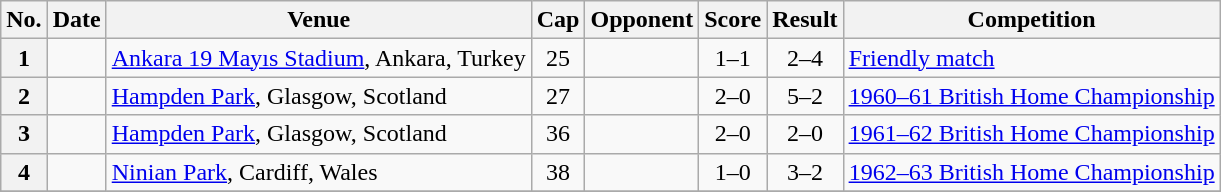<table class="wikitable sortable plainrowheaders">
<tr>
<th scope=col>No.</th>
<th scope=col>Date</th>
<th scope=col>Venue</th>
<th scope=col>Cap</th>
<th scope=col>Opponent</th>
<th scope=col>Score</th>
<th scope=col>Result</th>
<th scope=col>Competition</th>
</tr>
<tr>
<th scope=row>1</th>
<td></td>
<td><a href='#'>Ankara 19 Mayıs Stadium</a>, Ankara, Turkey</td>
<td align=center>25</td>
<td></td>
<td align=center>1–1</td>
<td align=center>2–4</td>
<td><a href='#'>Friendly match</a></td>
</tr>
<tr>
<th scope=row>2</th>
<td></td>
<td><a href='#'>Hampden Park</a>, Glasgow, Scotland</td>
<td align=center>27</td>
<td></td>
<td align=center>2–0</td>
<td align=center>5–2</td>
<td><a href='#'>1960–61 British Home Championship</a></td>
</tr>
<tr>
<th scope=row>3</th>
<td></td>
<td><a href='#'>Hampden Park</a>, Glasgow, Scotland</td>
<td align=center>36</td>
<td></td>
<td align=center>2–0</td>
<td align=center>2–0</td>
<td><a href='#'>1961–62 British Home Championship</a></td>
</tr>
<tr>
<th scope=row>4</th>
<td></td>
<td><a href='#'>Ninian Park</a>, Cardiff, Wales</td>
<td align=center>38</td>
<td></td>
<td align=center>1–0</td>
<td align=center>3–2</td>
<td><a href='#'>1962–63 British Home Championship</a></td>
</tr>
<tr>
</tr>
</table>
